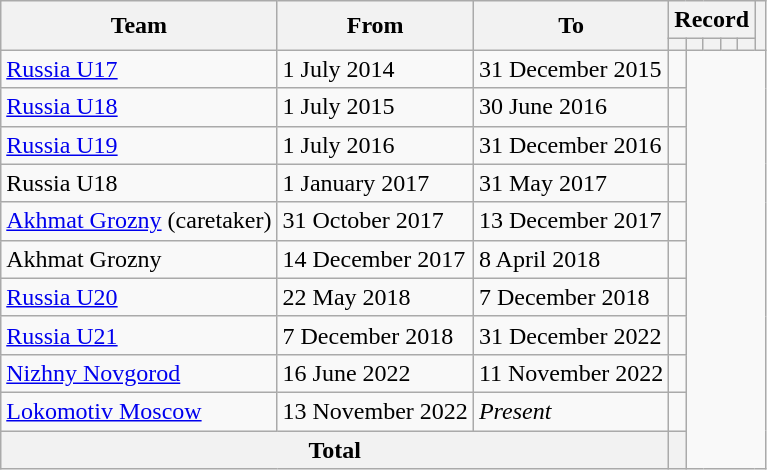<table class="wikitable" style="text-align: center;">
<tr>
<th rowspan="2">Team</th>
<th rowspan="2">From</th>
<th rowspan="2">To</th>
<th colspan="5">Record</th>
<th rowspan="2"></th>
</tr>
<tr>
<th></th>
<th></th>
<th></th>
<th></th>
<th></th>
</tr>
<tr>
<td align="left"><a href='#'>Russia U17</a></td>
<td align="left">1 July 2014</td>
<td align="left">31 December 2015<br></td>
<td></td>
</tr>
<tr>
<td align="left"><a href='#'>Russia U18</a></td>
<td align="left">1 July 2015</td>
<td align="left">30 June 2016<br></td>
<td></td>
</tr>
<tr>
<td align="left"><a href='#'>Russia U19</a></td>
<td align="left">1 July 2016</td>
<td align="left">31 December 2016<br></td>
<td></td>
</tr>
<tr>
<td align=left>Russia U18</td>
<td align=left>1 January 2017</td>
<td align=left>31 May 2017<br></td>
<td></td>
</tr>
<tr>
<td align=left><a href='#'>Akhmat Grozny</a> (caretaker)</td>
<td align=left>31 October 2017</td>
<td align=left>13 December 2017<br></td>
<td></td>
</tr>
<tr>
<td align=left>Akhmat Grozny</td>
<td align=left>14 December 2017</td>
<td align=left>8 April 2018<br></td>
<td></td>
</tr>
<tr>
<td align=left><a href='#'>Russia U20</a></td>
<td align=left>22 May 2018</td>
<td align=left>7 December 2018<br></td>
<td></td>
</tr>
<tr>
<td align=left><a href='#'>Russia U21</a></td>
<td align=left>7 December 2018</td>
<td align=left>31 December 2022<br></td>
<td></td>
</tr>
<tr>
<td align=left><a href='#'>Nizhny Novgorod</a></td>
<td align=left>16 June 2022</td>
<td align=left>11 November 2022<br></td>
<td></td>
</tr>
<tr>
<td align=left><a href='#'>Lokomotiv Moscow</a></td>
<td align=left>13 November 2022</td>
<td align=left><em>Present</em><br></td>
<td></td>
</tr>
<tr>
<th colspan="3">Total<br></th>
<th></th>
</tr>
</table>
